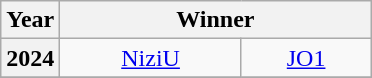<table class="wikitable plainrowheaders" style="text-align:center">
<tr>
<th scope="col">Year</th>
<th scope="col" width="200" colspan='2'>Winner</th>
</tr>
<tr>
<th scope="row">2024</th>
<td><a href='#'>NiziU</a></td>
<td><a href='#'>JO1</a></td>
</tr>
<tr>
</tr>
</table>
